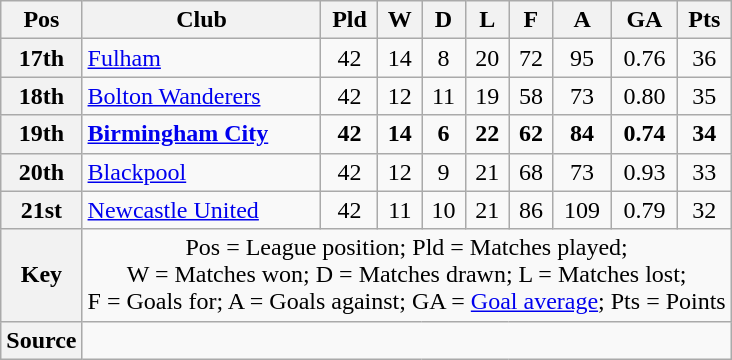<table class="wikitable" style="text-align:center">
<tr>
<th scope="col">Pos</th>
<th scope="col">Club</th>
<th scope="col">Pld</th>
<th scope="col">W</th>
<th scope="col">D</th>
<th scope="col">L</th>
<th scope="col">F</th>
<th scope="col">A</th>
<th scope="col">GA</th>
<th scope="col">Pts</th>
</tr>
<tr>
<th scope="row">17th</th>
<td align="left"><a href='#'>Fulham</a></td>
<td>42</td>
<td>14</td>
<td>8</td>
<td>20</td>
<td>72</td>
<td>95</td>
<td>0.76</td>
<td>36</td>
</tr>
<tr>
<th scope="row">18th</th>
<td align="left"><a href='#'>Bolton Wanderers</a></td>
<td>42</td>
<td>12</td>
<td>11</td>
<td>19</td>
<td>58</td>
<td>73</td>
<td>0.80</td>
<td>35</td>
</tr>
<tr style="font-weight:bold">
<th scope="row">19th</th>
<td align="left"><a href='#'>Birmingham City</a></td>
<td>42</td>
<td>14</td>
<td>6</td>
<td>22</td>
<td>62</td>
<td>84</td>
<td>0.74</td>
<td>34</td>
</tr>
<tr>
<th scope="row">20th</th>
<td align="left"><a href='#'>Blackpool</a></td>
<td>42</td>
<td>12</td>
<td>9</td>
<td>21</td>
<td>68</td>
<td>73</td>
<td>0.93</td>
<td>33</td>
</tr>
<tr>
<th scope="row">21st</th>
<td align="left"><a href='#'>Newcastle United</a></td>
<td>42</td>
<td>11</td>
<td>10</td>
<td>21</td>
<td>86</td>
<td>109</td>
<td>0.79</td>
<td>32</td>
</tr>
<tr>
<th scope="row">Key</th>
<td colspan="9">Pos = League position; Pld = Matches played;<br>W = Matches won; D = Matches drawn; L = Matches lost;<br>F = Goals for; A = Goals against; GA = <a href='#'>Goal average</a>; Pts = Points</td>
</tr>
<tr>
<th scope="row">Source</th>
<td colspan="9"></td>
</tr>
</table>
